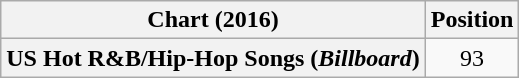<table class="wikitable plainrowheaders" style="text-align:center;">
<tr>
<th scope="col">Chart (2016)</th>
<th scope="col">Position</th>
</tr>
<tr>
<th scope="row">US Hot R&B/Hip-Hop Songs (<em>Billboard</em>)</th>
<td>93</td>
</tr>
</table>
